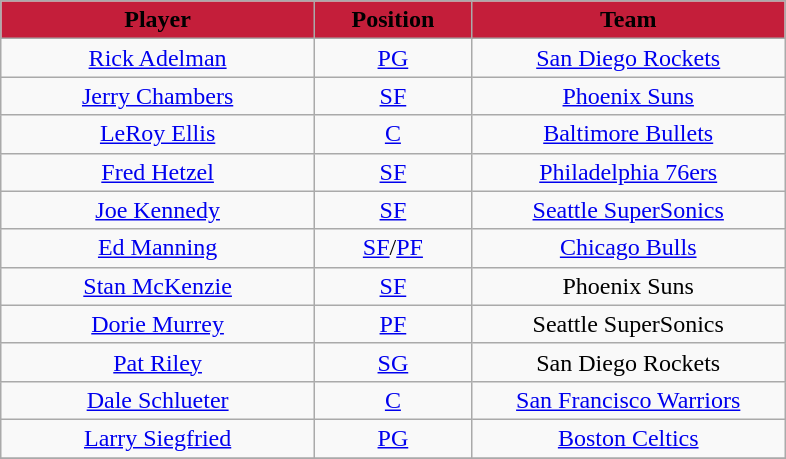<table class="wikitable sortable sortable">
<tr>
<th style="background:#C41E3A;" width="30%">Player</th>
<th style="background:#C41E3A;" width="15%">Position</th>
<th style="background:#C41E3A;" width="30%">Team</th>
</tr>
<tr align="center">
<td><a href='#'>Rick Adelman</a></td>
<td><a href='#'>PG</a></td>
<td><a href='#'>San Diego Rockets</a></td>
</tr>
<tr align="center">
<td><a href='#'>Jerry Chambers</a></td>
<td><a href='#'>SF</a></td>
<td><a href='#'>Phoenix Suns</a></td>
</tr>
<tr align="center">
<td><a href='#'>LeRoy Ellis</a></td>
<td><a href='#'>C</a></td>
<td><a href='#'>Baltimore Bullets</a></td>
</tr>
<tr align="center">
<td><a href='#'>Fred Hetzel</a></td>
<td><a href='#'>SF</a></td>
<td><a href='#'>Philadelphia 76ers</a></td>
</tr>
<tr align="center">
<td><a href='#'>Joe Kennedy</a></td>
<td><a href='#'>SF</a></td>
<td><a href='#'>Seattle SuperSonics</a></td>
</tr>
<tr align="center">
<td><a href='#'>Ed Manning</a></td>
<td><a href='#'>SF</a>/<a href='#'>PF</a></td>
<td><a href='#'>Chicago Bulls</a></td>
</tr>
<tr align="center">
<td><a href='#'>Stan McKenzie</a></td>
<td><a href='#'>SF</a></td>
<td>Phoenix Suns</td>
</tr>
<tr align="center">
<td><a href='#'>Dorie Murrey</a></td>
<td><a href='#'>PF</a></td>
<td>Seattle SuperSonics</td>
</tr>
<tr align="center">
<td><a href='#'>Pat Riley</a></td>
<td><a href='#'>SG</a></td>
<td>San Diego Rockets</td>
</tr>
<tr align="center">
<td><a href='#'>Dale Schlueter</a></td>
<td><a href='#'>C</a></td>
<td><a href='#'>San Francisco Warriors</a></td>
</tr>
<tr align="center">
<td><a href='#'>Larry Siegfried</a></td>
<td><a href='#'>PG</a></td>
<td><a href='#'>Boston Celtics</a></td>
</tr>
<tr align="center">
</tr>
</table>
